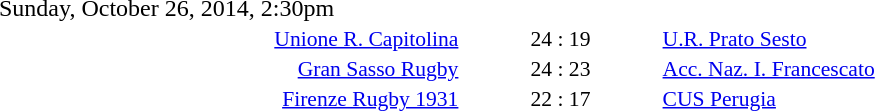<table style="width:70%;" cellspacing="1">
<tr>
<th width=35%></th>
<th width=15%></th>
<th></th>
</tr>
<tr>
<td>Sunday, October 26, 2014, 2:30pm</td>
</tr>
<tr style=font-size:90%>
<td align=right><a href='#'>Unione R. Capitolina</a></td>
<td align=center>24 : 19</td>
<td><a href='#'>U.R. Prato Sesto</a></td>
</tr>
<tr style=font-size:90%>
<td align=right><a href='#'>Gran Sasso Rugby</a></td>
<td align=center>24 : 23</td>
<td><a href='#'>Acc. Naz. I. Francescato</a></td>
</tr>
<tr style=font-size:90%>
<td align=right><a href='#'>Firenze Rugby 1931</a></td>
<td align=center>22 : 17</td>
<td><a href='#'>CUS Perugia</a></td>
</tr>
</table>
